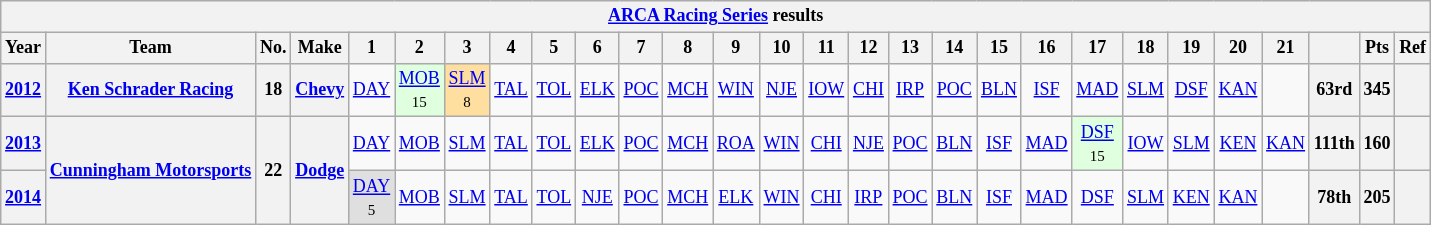<table class="wikitable" style="text-align:center; font-size:75%">
<tr>
<th colspan=28><a href='#'>ARCA Racing Series</a> results</th>
</tr>
<tr>
<th>Year</th>
<th>Team</th>
<th>No.</th>
<th>Make</th>
<th>1</th>
<th>2</th>
<th>3</th>
<th>4</th>
<th>5</th>
<th>6</th>
<th>7</th>
<th>8</th>
<th>9</th>
<th>10</th>
<th>11</th>
<th>12</th>
<th>13</th>
<th>14</th>
<th>15</th>
<th>16</th>
<th>17</th>
<th>18</th>
<th>19</th>
<th>20</th>
<th>21</th>
<th></th>
<th>Pts</th>
<th>Ref</th>
</tr>
<tr>
<th><a href='#'>2012</a></th>
<th><a href='#'>Ken Schrader Racing</a></th>
<th>18</th>
<th><a href='#'>Chevy</a></th>
<td><a href='#'>DAY</a></td>
<td style="background:#DFFFDF;"><a href='#'>MOB</a><br><small>15</small></td>
<td style="background:#FFDF9F;"><a href='#'>SLM</a><br><small>8</small></td>
<td><a href='#'>TAL</a></td>
<td><a href='#'>TOL</a></td>
<td><a href='#'>ELK</a></td>
<td><a href='#'>POC</a></td>
<td><a href='#'>MCH</a></td>
<td><a href='#'>WIN</a></td>
<td><a href='#'>NJE</a></td>
<td><a href='#'>IOW</a></td>
<td><a href='#'>CHI</a></td>
<td><a href='#'>IRP</a></td>
<td><a href='#'>POC</a></td>
<td><a href='#'>BLN</a></td>
<td><a href='#'>ISF</a></td>
<td><a href='#'>MAD</a></td>
<td><a href='#'>SLM</a></td>
<td><a href='#'>DSF</a></td>
<td><a href='#'>KAN</a></td>
<td></td>
<th>63rd</th>
<th>345</th>
<th></th>
</tr>
<tr>
<th><a href='#'>2013</a></th>
<th rowspan=2><a href='#'>Cunningham Motorsports</a></th>
<th rowspan=2>22</th>
<th rowspan=2><a href='#'>Dodge</a></th>
<td><a href='#'>DAY</a></td>
<td><a href='#'>MOB</a></td>
<td><a href='#'>SLM</a></td>
<td><a href='#'>TAL</a></td>
<td><a href='#'>TOL</a></td>
<td><a href='#'>ELK</a></td>
<td><a href='#'>POC</a></td>
<td><a href='#'>MCH</a></td>
<td><a href='#'>ROA</a></td>
<td><a href='#'>WIN</a></td>
<td><a href='#'>CHI</a></td>
<td><a href='#'>NJE</a></td>
<td><a href='#'>POC</a></td>
<td><a href='#'>BLN</a></td>
<td><a href='#'>ISF</a></td>
<td><a href='#'>MAD</a></td>
<td style="background:#DFFFDF;"><a href='#'>DSF</a><br><small>15</small></td>
<td><a href='#'>IOW</a></td>
<td><a href='#'>SLM</a></td>
<td><a href='#'>KEN</a></td>
<td><a href='#'>KAN</a></td>
<th>111th</th>
<th>160</th>
<th></th>
</tr>
<tr>
<th><a href='#'>2014</a></th>
<td style="background:#DFDFDF;"><a href='#'>DAY</a><br><small>5</small></td>
<td><a href='#'>MOB</a></td>
<td><a href='#'>SLM</a></td>
<td><a href='#'>TAL</a></td>
<td><a href='#'>TOL</a></td>
<td><a href='#'>NJE</a></td>
<td><a href='#'>POC</a></td>
<td><a href='#'>MCH</a></td>
<td><a href='#'>ELK</a></td>
<td><a href='#'>WIN</a></td>
<td><a href='#'>CHI</a></td>
<td><a href='#'>IRP</a></td>
<td><a href='#'>POC</a></td>
<td><a href='#'>BLN</a></td>
<td><a href='#'>ISF</a></td>
<td><a href='#'>MAD</a></td>
<td><a href='#'>DSF</a></td>
<td><a href='#'>SLM</a></td>
<td><a href='#'>KEN</a></td>
<td><a href='#'>KAN</a></td>
<td></td>
<th>78th</th>
<th>205</th>
<th></th>
</tr>
</table>
